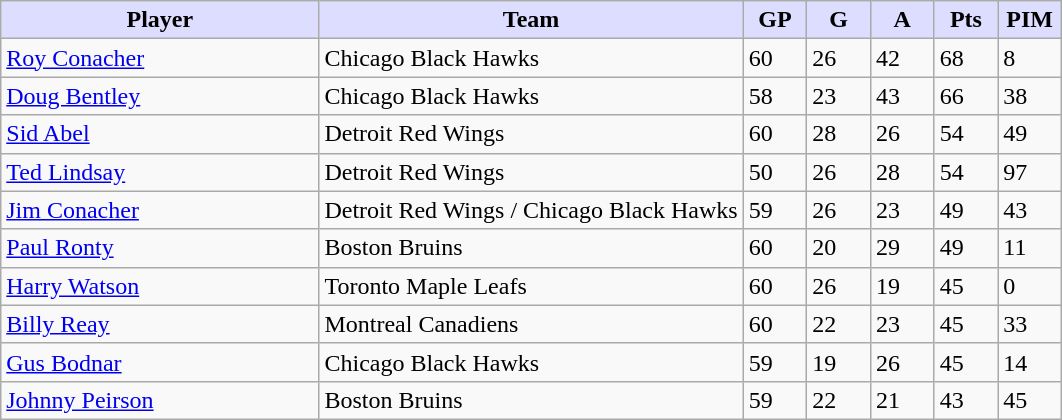<table class="wikitable">
<tr>
<th style="background:#ddf; width:30%;">Player</th>
<th style="background:#ddf; width:40%;">Team</th>
<th style="background:#ddf; width:6%;">GP</th>
<th style="background:#ddf; width:6%;">G</th>
<th style="background:#ddf; width:6%;">A</th>
<th style="background:#ddf; width:6%;">Pts</th>
<th style="background:#ddf; width:6%;">PIM</th>
</tr>
<tr>
<td><a href='#'>Roy Conacher</a></td>
<td>Chicago Black Hawks</td>
<td>60</td>
<td>26</td>
<td>42</td>
<td>68</td>
<td>8</td>
</tr>
<tr>
<td><a href='#'>Doug Bentley</a></td>
<td>Chicago Black Hawks</td>
<td>58</td>
<td>23</td>
<td>43</td>
<td>66</td>
<td>38</td>
</tr>
<tr>
<td><a href='#'>Sid Abel</a></td>
<td>Detroit Red Wings</td>
<td>60</td>
<td>28</td>
<td>26</td>
<td>54</td>
<td>49</td>
</tr>
<tr>
<td><a href='#'>Ted Lindsay</a></td>
<td>Detroit Red Wings</td>
<td>50</td>
<td>26</td>
<td>28</td>
<td>54</td>
<td>97</td>
</tr>
<tr>
<td><a href='#'>Jim Conacher</a></td>
<td>Detroit Red Wings / Chicago Black Hawks</td>
<td>59</td>
<td>26</td>
<td>23</td>
<td>49</td>
<td>43</td>
</tr>
<tr>
<td><a href='#'>Paul Ronty</a></td>
<td>Boston Bruins</td>
<td>60</td>
<td>20</td>
<td>29</td>
<td>49</td>
<td>11</td>
</tr>
<tr>
<td><a href='#'>Harry Watson</a></td>
<td>Toronto Maple Leafs</td>
<td>60</td>
<td>26</td>
<td>19</td>
<td>45</td>
<td>0</td>
</tr>
<tr>
<td><a href='#'>Billy Reay</a></td>
<td>Montreal Canadiens</td>
<td>60</td>
<td>22</td>
<td>23</td>
<td>45</td>
<td>33</td>
</tr>
<tr>
<td><a href='#'>Gus Bodnar</a></td>
<td>Chicago Black Hawks</td>
<td>59</td>
<td>19</td>
<td>26</td>
<td>45</td>
<td>14</td>
</tr>
<tr>
<td><a href='#'>Johnny Peirson</a></td>
<td>Boston Bruins</td>
<td>59</td>
<td>22</td>
<td>21</td>
<td>43</td>
<td>45</td>
</tr>
</table>
